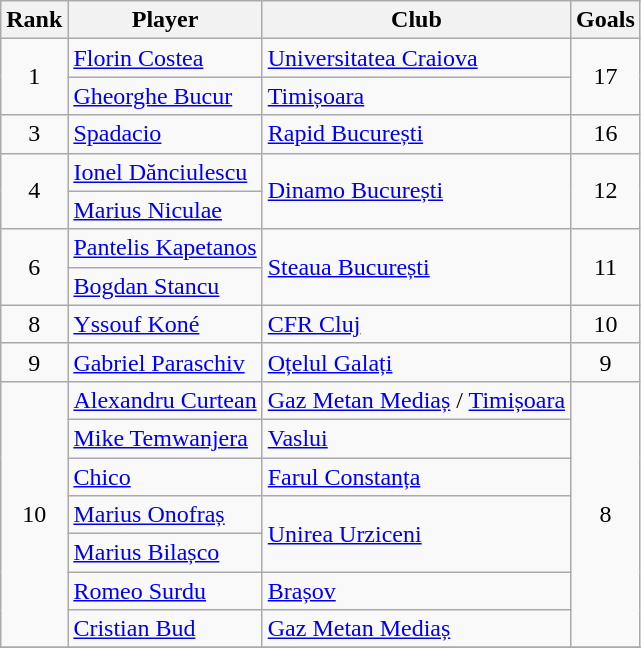<table class="wikitable">
<tr>
<th style="width:28px">Rank</th>
<th>Player</th>
<th>Club</th>
<th>Goals</th>
</tr>
<tr>
<td align="center" rowspan="2">1</td>
<td> <a href='#'>Florin Costea</a></td>
<td><a href='#'>Universitatea Craiova</a></td>
<td align="center" rowspan="2">17</td>
</tr>
<tr>
<td> <a href='#'>Gheorghe Bucur</a></td>
<td><a href='#'>Timișoara</a></td>
</tr>
<tr>
<td align="center">3</td>
<td> <a href='#'>Spadacio</a></td>
<td><a href='#'>Rapid București</a></td>
<td align="center">16</td>
</tr>
<tr>
<td align="center" rowspan="2">4</td>
<td> <a href='#'>Ionel Dănciulescu</a></td>
<td rowspan="2"><a href='#'>Dinamo București</a></td>
<td rowspan="2" align="center">12</td>
</tr>
<tr>
<td> <a href='#'>Marius Niculae</a></td>
</tr>
<tr>
<td align="center" rowspan="2">6</td>
<td> <a href='#'>Pantelis Kapetanos</a></td>
<td rowspan="2"><a href='#'>Steaua București</a></td>
<td rowspan="2" align="center">11</td>
</tr>
<tr>
<td> <a href='#'>Bogdan Stancu</a></td>
</tr>
<tr>
<td align="center">8</td>
<td> <a href='#'>Yssouf Koné</a></td>
<td><a href='#'>CFR Cluj</a></td>
<td align="center">10</td>
</tr>
<tr>
<td align="center">9</td>
<td> <a href='#'>Gabriel Paraschiv</a></td>
<td><a href='#'>Oțelul Galați</a></td>
<td align="center">9</td>
</tr>
<tr>
<td align="center" rowspan="7">10</td>
<td> <a href='#'>Alexandru Curtean</a></td>
<td><a href='#'>Gaz Metan Mediaș</a> / <a href='#'>Timișoara</a></td>
<td rowspan="7" align="center">8</td>
</tr>
<tr>
<td> <a href='#'>Mike Temwanjera</a></td>
<td><a href='#'>Vaslui</a></td>
</tr>
<tr>
<td> <a href='#'>Chico</a></td>
<td><a href='#'>Farul Constanța</a></td>
</tr>
<tr>
<td> <a href='#'>Marius Onofraș</a></td>
<td rowspan="2"><a href='#'>Unirea Urziceni</a></td>
</tr>
<tr>
<td> <a href='#'>Marius Bilașco</a></td>
</tr>
<tr>
<td> <a href='#'>Romeo Surdu</a></td>
<td><a href='#'>Brașov</a></td>
</tr>
<tr>
<td> <a href='#'>Cristian Bud</a></td>
<td><a href='#'>Gaz Metan Mediaș</a></td>
</tr>
<tr>
</tr>
</table>
